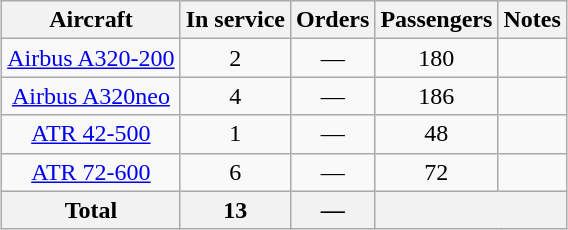<table class="wikitable" style="margin:1em auto; border-collapse:collapse;text-align:center">
<tr>
<th>Aircraft</th>
<th>In service</th>
<th>Orders</th>
<th>Passengers</th>
<th>Notes</th>
</tr>
<tr>
<td><a href='#'>Airbus A320-200</a></td>
<td>2</td>
<td>—</td>
<td>180</td>
<td></td>
</tr>
<tr>
<td><a href='#'>Airbus A320neo</a></td>
<td>4</td>
<td>—</td>
<td>186</td>
<td></td>
</tr>
<tr>
<td><a href='#'>ATR 42-500</a></td>
<td>1</td>
<td>—</td>
<td>48</td>
<td></td>
</tr>
<tr>
<td><a href='#'>ATR 72-600</a></td>
<td>6</td>
<td>—</td>
<td>72</td>
<td></td>
</tr>
<tr>
<th>Total</th>
<th>13</th>
<th>—</th>
<th colspan="2"></th>
</tr>
</table>
